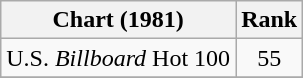<table class="wikitable">
<tr>
<th align="center">Chart (1981)</th>
<th align="center">Rank</th>
</tr>
<tr>
<td>U.S. <em>Billboard</em> Hot 100 </td>
<td style="text-align:center;">55</td>
</tr>
<tr>
</tr>
</table>
